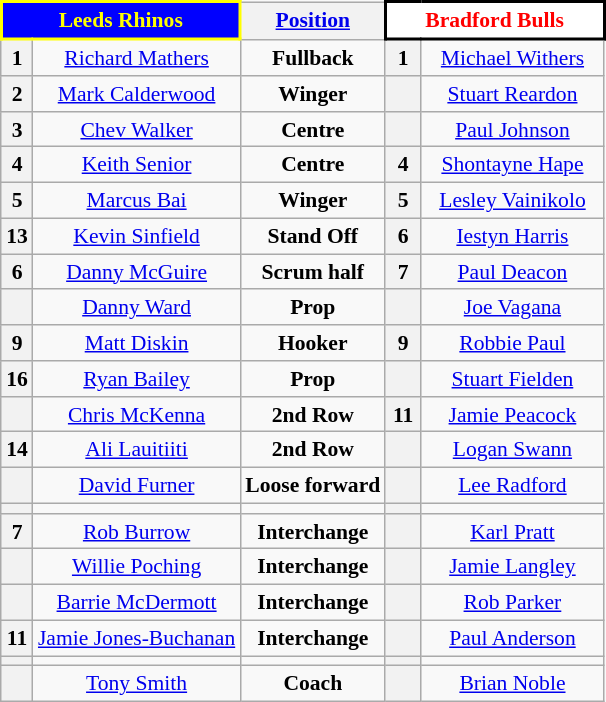<table class="wikitable" style="float:right; font-size:90%;">
<tr>
<th colspan="2"  style="width:138px; background:blue; color:yellow; border:2px solid yellow;"><strong>Leeds Rhinos</strong></th>
<th><a href='#'>Position</a></th>
<th colspan="2"  style="width:138px; background:white; color:red; border:2px solid black;"><strong>Bradford Bulls</strong></th>
</tr>
<tr style="text-align:center;">
<th>1</th>
<td> <a href='#'>Richard Mathers</a></td>
<td><strong>Fullback</strong></td>
<th>1</th>
<td> <a href='#'>Michael Withers</a></td>
</tr>
<tr style="text-align:center;">
<th>2</th>
<td> <a href='#'>Mark Calderwood</a></td>
<td><strong>Winger</strong></td>
<th></th>
<td> <a href='#'>Stuart Reardon</a></td>
</tr>
<tr>
<th>3</th>
<td style="text-align:center;"> <a href='#'>Chev Walker</a></td>
<td style="text-align:center;"><strong>Centre</strong></td>
<th></th>
<td style="text-align:center;"> <a href='#'>Paul Johnson</a></td>
</tr>
<tr style="text-align:center;">
<th>4</th>
<td> <a href='#'>Keith Senior</a></td>
<td><strong>Centre</strong></td>
<th>4</th>
<td> <a href='#'>Shontayne Hape</a></td>
</tr>
<tr style="text-align:center;">
<th>5</th>
<td> <a href='#'>Marcus Bai</a></td>
<td><strong>Winger</strong></td>
<th>5</th>
<td> <a href='#'>Lesley Vainikolo</a></td>
</tr>
<tr style="text-align:center;">
<th>13</th>
<td> <a href='#'>Kevin Sinfield</a></td>
<td><strong>Stand Off</strong></td>
<th>6</th>
<td> <a href='#'>Iestyn Harris</a></td>
</tr>
<tr style="text-align:center;">
<th>6</th>
<td> <a href='#'>Danny McGuire</a></td>
<td><strong>Scrum half</strong></td>
<th>7</th>
<td> <a href='#'>Paul Deacon</a></td>
</tr>
<tr style="text-align:center;">
<th></th>
<td> <a href='#'>Danny Ward</a></td>
<td><strong>Prop</strong></td>
<th></th>
<td><a href='#'>Joe Vagana</a></td>
</tr>
<tr style="text-align:center;">
<th>9</th>
<td> <a href='#'>Matt Diskin</a></td>
<td><strong>Hooker</strong></td>
<th>9</th>
<td> <a href='#'>Robbie Paul</a></td>
</tr>
<tr>
<th>16</th>
<td style="text-align:center;"> <a href='#'>Ryan Bailey</a></td>
<td style="text-align:center;"><strong>Prop</strong></td>
<th></th>
<td style="text-align:center;"> <a href='#'>Stuart Fielden</a></td>
</tr>
<tr>
<th></th>
<td style="text-align:center;"> <a href='#'>Chris McKenna</a></td>
<td style="text-align:center;"><strong>2nd Row</strong></td>
<th>11</th>
<td style="text-align:center;"> <a href='#'>Jamie Peacock</a></td>
</tr>
<tr style="text-align:center;">
<th>14</th>
<td> <a href='#'>Ali Lauitiiti</a></td>
<td><strong>2nd Row</strong></td>
<th></th>
<td> <a href='#'>Logan Swann</a></td>
</tr>
<tr style="text-align:center;">
<th></th>
<td> <a href='#'>David Furner</a></td>
<td><strong>Loose forward</strong></td>
<th></th>
<td> <a href='#'>Lee Radford</a></td>
</tr>
<tr style="text-align:center;">
<th></th>
<td></td>
<td></td>
<th></th>
<td></td>
</tr>
<tr style="text-align:center;">
<th>7</th>
<td> <a href='#'>Rob Burrow</a></td>
<td><strong>Interchange</strong></td>
<th></th>
<td> <a href='#'>Karl Pratt</a></td>
</tr>
<tr style="text-align:center;">
<th></th>
<td> <a href='#'>Willie Poching</a></td>
<td><strong>Interchange</strong></td>
<th></th>
<td> <a href='#'>Jamie Langley</a></td>
</tr>
<tr>
<th></th>
<td style="text-align:center;"> <a href='#'>Barrie McDermott</a></td>
<td style="text-align:center;"><strong>Interchange</strong></td>
<th></th>
<td style="text-align:center;"> <a href='#'>Rob Parker</a></td>
</tr>
<tr>
<th>11</th>
<td style="text-align:center;"> <a href='#'>Jamie Jones-Buchanan</a></td>
<td style="text-align:center;"><strong>Interchange</strong></td>
<th></th>
<td style="text-align:center;"> <a href='#'>Paul Anderson</a></td>
</tr>
<tr style="text-align:center;">
<th></th>
<td></td>
<td></td>
<th></th>
<td></td>
</tr>
<tr>
<th></th>
<td style="text-align:center;"> <a href='#'>Tony Smith</a></td>
<td style="text-align:center;"><strong>Coach</strong></td>
<th></th>
<td style="text-align:center;"> <a href='#'>Brian Noble</a></td>
</tr>
</table>
